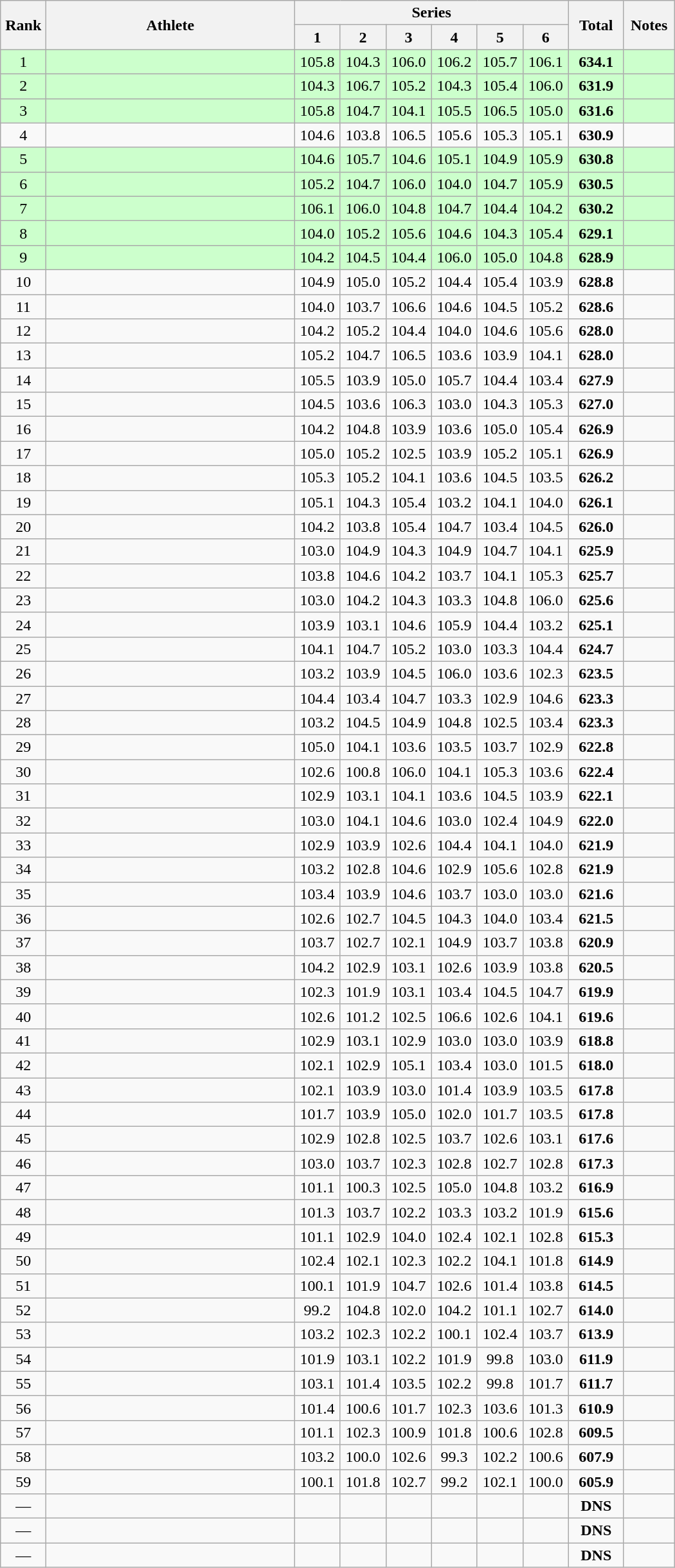<table class="wikitable" style="text-align:center">
<tr>
<th rowspan=2 width=40>Rank</th>
<th rowspan=2 width=250>Athlete</th>
<th colspan=6>Series</th>
<th rowspan=2 width=50>Total</th>
<th rowspan=2 width=45>Notes</th>
</tr>
<tr>
<th width=40>1</th>
<th width=40>2</th>
<th width=40>3</th>
<th width=40>4</th>
<th width=40>5</th>
<th width=40>6</th>
</tr>
<tr bgcolor=ccffcc>
<td>1</td>
<td align=left></td>
<td>105.8</td>
<td>104.3</td>
<td>106.0</td>
<td>106.2</td>
<td>105.7</td>
<td>106.1</td>
<td><strong>634.1</strong></td>
<td></td>
</tr>
<tr bgcolor=ccffcc>
<td>2</td>
<td align=left></td>
<td>104.3</td>
<td>106.7</td>
<td>105.2</td>
<td>104.3</td>
<td>105.4</td>
<td>106.0</td>
<td><strong>631.9</strong></td>
<td></td>
</tr>
<tr bgcolor=ccffcc>
<td>3</td>
<td align=left></td>
<td>105.8</td>
<td>104.7</td>
<td>104.1</td>
<td>105.5</td>
<td>106.5</td>
<td>105.0</td>
<td><strong>631.6</strong></td>
<td></td>
</tr>
<tr>
<td>4</td>
<td align=left></td>
<td>104.6</td>
<td>103.8</td>
<td>106.5</td>
<td>105.6</td>
<td>105.3</td>
<td>105.1</td>
<td><strong>630.9</strong></td>
<td></td>
</tr>
<tr bgcolor=ccffcc>
<td>5</td>
<td align=left></td>
<td>104.6</td>
<td>105.7</td>
<td>104.6</td>
<td>105.1</td>
<td>104.9</td>
<td>105.9</td>
<td><strong>630.8</strong></td>
<td></td>
</tr>
<tr bgcolor=ccffcc>
<td>6</td>
<td align=left></td>
<td>105.2</td>
<td>104.7</td>
<td>106.0</td>
<td>104.0</td>
<td>104.7</td>
<td>105.9</td>
<td><strong>630.5</strong></td>
<td></td>
</tr>
<tr bgcolor=ccffcc>
<td>7</td>
<td align=left></td>
<td>106.1</td>
<td>106.0</td>
<td>104.8</td>
<td>104.7</td>
<td>104.4</td>
<td>104.2</td>
<td><strong>630.2</strong></td>
<td></td>
</tr>
<tr bgcolor=ccffcc>
<td>8</td>
<td align=left></td>
<td>104.0</td>
<td>105.2</td>
<td>105.6</td>
<td>104.6</td>
<td>104.3</td>
<td>105.4</td>
<td><strong>629.1</strong></td>
<td></td>
</tr>
<tr bgcolor=ccffcc>
<td>9</td>
<td align=left></td>
<td>104.2</td>
<td>104.5</td>
<td>104.4</td>
<td>106.0</td>
<td>105.0</td>
<td>104.8</td>
<td><strong>628.9</strong></td>
<td></td>
</tr>
<tr>
<td>10</td>
<td align=left></td>
<td>104.9</td>
<td>105.0</td>
<td>105.2</td>
<td>104.4</td>
<td>105.4</td>
<td>103.9</td>
<td><strong>628.8</strong></td>
<td></td>
</tr>
<tr>
<td>11</td>
<td align=left></td>
<td>104.0</td>
<td>103.7</td>
<td>106.6</td>
<td>104.6</td>
<td>104.5</td>
<td>105.2</td>
<td><strong>628.6</strong></td>
<td></td>
</tr>
<tr>
<td>12</td>
<td align=left></td>
<td>104.2</td>
<td>105.2</td>
<td>104.4</td>
<td>104.0</td>
<td>104.6</td>
<td>105.6</td>
<td><strong>628.0</strong></td>
<td></td>
</tr>
<tr>
<td>13</td>
<td align=left></td>
<td>105.2</td>
<td>104.7</td>
<td>106.5</td>
<td>103.6</td>
<td>103.9</td>
<td>104.1</td>
<td><strong>628.0</strong></td>
<td></td>
</tr>
<tr>
<td>14</td>
<td align=left></td>
<td>105.5</td>
<td>103.9</td>
<td>105.0</td>
<td>105.7</td>
<td>104.4</td>
<td>103.4</td>
<td><strong>627.9</strong></td>
<td></td>
</tr>
<tr>
<td>15</td>
<td align=left></td>
<td>104.5</td>
<td>103.6</td>
<td>106.3</td>
<td>103.0</td>
<td>104.3</td>
<td>105.3</td>
<td><strong>627.0</strong></td>
<td></td>
</tr>
<tr>
<td>16</td>
<td align=left></td>
<td>104.2</td>
<td>104.8</td>
<td>103.9</td>
<td>103.6</td>
<td>105.0</td>
<td>105.4</td>
<td><strong>626.9</strong></td>
<td></td>
</tr>
<tr>
<td>17</td>
<td align=left></td>
<td>105.0</td>
<td>105.2</td>
<td>102.5</td>
<td>103.9</td>
<td>105.2</td>
<td>105.1</td>
<td><strong>626.9</strong></td>
<td></td>
</tr>
<tr>
<td>18</td>
<td align=left></td>
<td>105.3</td>
<td>105.2</td>
<td>104.1</td>
<td>103.6</td>
<td>104.5</td>
<td>103.5</td>
<td><strong>626.2</strong></td>
<td></td>
</tr>
<tr>
<td>19</td>
<td align=left></td>
<td>105.1</td>
<td>104.3</td>
<td>105.4</td>
<td>103.2</td>
<td>104.1</td>
<td>104.0</td>
<td><strong>626.1</strong></td>
<td></td>
</tr>
<tr>
<td>20</td>
<td align=left></td>
<td>104.2</td>
<td>103.8</td>
<td>105.4</td>
<td>104.7</td>
<td>103.4</td>
<td>104.5</td>
<td><strong>626.0</strong></td>
<td></td>
</tr>
<tr>
<td>21</td>
<td align=left></td>
<td>103.0</td>
<td>104.9</td>
<td>104.3</td>
<td>104.9</td>
<td>104.7</td>
<td>104.1</td>
<td><strong>625.9</strong></td>
<td></td>
</tr>
<tr>
<td>22</td>
<td align=left></td>
<td>103.8</td>
<td>104.6</td>
<td>104.2</td>
<td>103.7</td>
<td>104.1</td>
<td>105.3</td>
<td><strong>625.7</strong></td>
<td></td>
</tr>
<tr>
<td>23</td>
<td align=left></td>
<td>103.0</td>
<td>104.2</td>
<td>104.3</td>
<td>103.3</td>
<td>104.8</td>
<td>106.0</td>
<td><strong>625.6</strong></td>
<td></td>
</tr>
<tr>
<td>24</td>
<td align=left></td>
<td>103.9</td>
<td>103.1</td>
<td>104.6</td>
<td>105.9</td>
<td>104.4</td>
<td>103.2</td>
<td><strong>625.1</strong></td>
<td></td>
</tr>
<tr>
<td>25</td>
<td align=left></td>
<td>104.1</td>
<td>104.7</td>
<td>105.2</td>
<td>103.0</td>
<td>103.3</td>
<td>104.4</td>
<td><strong>624.7</strong></td>
<td></td>
</tr>
<tr>
<td>26</td>
<td align=left></td>
<td>103.2</td>
<td>103.9</td>
<td>104.5</td>
<td>106.0</td>
<td>103.6</td>
<td>102.3</td>
<td><strong>623.5</strong></td>
<td></td>
</tr>
<tr>
<td>27</td>
<td align=left></td>
<td>104.4</td>
<td>103.4</td>
<td>104.7</td>
<td>103.3</td>
<td>102.9</td>
<td>104.6</td>
<td><strong>623.3</strong></td>
<td></td>
</tr>
<tr>
<td>28</td>
<td align=left></td>
<td>103.2</td>
<td>104.5</td>
<td>104.9</td>
<td>104.8</td>
<td>102.5</td>
<td>103.4</td>
<td><strong>623.3</strong></td>
<td></td>
</tr>
<tr>
<td>29</td>
<td align=left></td>
<td>105.0</td>
<td>104.1</td>
<td>103.6</td>
<td>103.5</td>
<td>103.7</td>
<td>102.9</td>
<td><strong>622.8</strong></td>
<td></td>
</tr>
<tr>
<td>30</td>
<td align=left></td>
<td>102.6</td>
<td>100.8</td>
<td>106.0</td>
<td>104.1</td>
<td>105.3</td>
<td>103.6</td>
<td><strong>622.4</strong></td>
<td></td>
</tr>
<tr>
<td>31</td>
<td align=left></td>
<td>102.9</td>
<td>103.1</td>
<td>104.1</td>
<td>103.6</td>
<td>104.5</td>
<td>103.9</td>
<td><strong>622.1</strong></td>
<td></td>
</tr>
<tr>
<td>32</td>
<td align=left></td>
<td>103.0</td>
<td>104.1</td>
<td>104.6</td>
<td>103.0</td>
<td>102.4</td>
<td>104.9</td>
<td><strong>622.0</strong></td>
<td></td>
</tr>
<tr>
<td>33</td>
<td align=left></td>
<td>102.9</td>
<td>103.9</td>
<td>102.6</td>
<td>104.4</td>
<td>104.1</td>
<td>104.0</td>
<td><strong>621.9</strong></td>
<td></td>
</tr>
<tr>
<td>34</td>
<td align=left></td>
<td>103.2</td>
<td>102.8</td>
<td>104.6</td>
<td>102.9</td>
<td>105.6</td>
<td>102.8</td>
<td><strong>621.9</strong></td>
<td></td>
</tr>
<tr>
<td>35</td>
<td align=left></td>
<td>103.4</td>
<td>103.9</td>
<td>104.6</td>
<td>103.7</td>
<td>103.0</td>
<td>103.0</td>
<td><strong>621.6</strong></td>
<td></td>
</tr>
<tr>
<td>36</td>
<td align=left></td>
<td>102.6</td>
<td>102.7</td>
<td>104.5</td>
<td>104.3</td>
<td>104.0</td>
<td>103.4</td>
<td><strong>621.5</strong></td>
<td></td>
</tr>
<tr>
<td>37</td>
<td align=left></td>
<td>103.7</td>
<td>102.7</td>
<td>102.1</td>
<td>104.9</td>
<td>103.7</td>
<td>103.8</td>
<td><strong>620.9</strong></td>
<td></td>
</tr>
<tr>
<td>38</td>
<td align=left></td>
<td>104.2</td>
<td>102.9</td>
<td>103.1</td>
<td>102.6</td>
<td>103.9</td>
<td>103.8</td>
<td><strong>620.5</strong></td>
<td></td>
</tr>
<tr>
<td>39</td>
<td align=left></td>
<td>102.3</td>
<td>101.9</td>
<td>103.1</td>
<td>103.4</td>
<td>104.5</td>
<td>104.7</td>
<td><strong>619.9</strong></td>
<td></td>
</tr>
<tr>
<td>40</td>
<td align=left></td>
<td>102.6</td>
<td>101.2</td>
<td>102.5</td>
<td>106.6</td>
<td>102.6</td>
<td>104.1</td>
<td><strong>619.6</strong></td>
<td></td>
</tr>
<tr>
<td>41</td>
<td align=left></td>
<td>102.9</td>
<td>103.1</td>
<td>102.9</td>
<td>103.0</td>
<td>103.0</td>
<td>103.9</td>
<td><strong>618.8</strong></td>
<td></td>
</tr>
<tr>
<td>42</td>
<td align=left></td>
<td>102.1</td>
<td>102.9</td>
<td>105.1</td>
<td>103.4</td>
<td>103.0</td>
<td>101.5</td>
<td><strong>618.0</strong></td>
<td></td>
</tr>
<tr>
<td>43</td>
<td align=left></td>
<td>102.1</td>
<td>103.9</td>
<td>103.0</td>
<td>101.4</td>
<td>103.9</td>
<td>103.5</td>
<td><strong>617.8</strong></td>
<td></td>
</tr>
<tr>
<td>44</td>
<td align=left></td>
<td>101.7</td>
<td>103.9</td>
<td>105.0</td>
<td>102.0</td>
<td>101.7</td>
<td>103.5</td>
<td><strong>617.8</strong></td>
<td></td>
</tr>
<tr>
<td>45</td>
<td align=left></td>
<td>102.9</td>
<td>102.8</td>
<td>102.5</td>
<td>103.7</td>
<td>102.6</td>
<td>103.1</td>
<td><strong>617.6</strong></td>
<td></td>
</tr>
<tr>
<td>46</td>
<td align=left></td>
<td>103.0</td>
<td>103.7</td>
<td>102.3</td>
<td>102.8</td>
<td>102.7</td>
<td>102.8</td>
<td><strong>617.3</strong></td>
<td></td>
</tr>
<tr>
<td>47</td>
<td align=left></td>
<td>101.1</td>
<td>100.3</td>
<td>102.5</td>
<td>105.0</td>
<td>104.8</td>
<td>103.2</td>
<td><strong>616.9</strong></td>
<td></td>
</tr>
<tr>
<td>48</td>
<td align=left></td>
<td>101.3</td>
<td>103.7</td>
<td>102.2</td>
<td>103.3</td>
<td>103.2</td>
<td>101.9</td>
<td><strong>615.6</strong></td>
<td></td>
</tr>
<tr>
<td>49</td>
<td align=left></td>
<td>101.1</td>
<td>102.9</td>
<td>104.0</td>
<td>102.4</td>
<td>102.1</td>
<td>102.8</td>
<td><strong>615.3</strong></td>
<td></td>
</tr>
<tr>
<td>50</td>
<td align=left></td>
<td>102.4</td>
<td>102.1</td>
<td>102.3</td>
<td>102.2</td>
<td>104.1</td>
<td>101.8</td>
<td><strong>614.9</strong></td>
<td></td>
</tr>
<tr>
<td>51</td>
<td align=left></td>
<td>100.1</td>
<td>101.9</td>
<td>104.7</td>
<td>102.6</td>
<td>101.4</td>
<td>103.8</td>
<td><strong>614.5</strong></td>
<td></td>
</tr>
<tr>
<td>52</td>
<td align=left></td>
<td>99.2</td>
<td>104.8</td>
<td>102.0</td>
<td>104.2</td>
<td>101.1</td>
<td>102.7</td>
<td><strong>614.0</strong></td>
<td></td>
</tr>
<tr>
<td>53</td>
<td align=left></td>
<td>103.2</td>
<td>102.3</td>
<td>102.2</td>
<td>100.1</td>
<td>102.4</td>
<td>103.7</td>
<td><strong>613.9</strong></td>
<td></td>
</tr>
<tr>
<td>54</td>
<td align=left></td>
<td>101.9</td>
<td>103.1</td>
<td>102.2</td>
<td>101.9</td>
<td>99.8</td>
<td>103.0</td>
<td><strong>611.9</strong></td>
<td></td>
</tr>
<tr>
<td>55</td>
<td align=left></td>
<td>103.1</td>
<td>101.4</td>
<td>103.5</td>
<td>102.2</td>
<td>99.8</td>
<td>101.7</td>
<td><strong>611.7</strong></td>
<td></td>
</tr>
<tr>
<td>56</td>
<td align=left></td>
<td>101.4</td>
<td>100.6</td>
<td>101.7</td>
<td>102.3</td>
<td>103.6</td>
<td>101.3</td>
<td><strong>610.9</strong></td>
<td></td>
</tr>
<tr>
<td>57</td>
<td align=left></td>
<td>101.1</td>
<td>102.3</td>
<td>100.9</td>
<td>101.8</td>
<td>100.6</td>
<td>102.8</td>
<td><strong>609.5</strong></td>
<td></td>
</tr>
<tr>
<td>58</td>
<td align=left></td>
<td>103.2</td>
<td>100.0</td>
<td>102.6</td>
<td>99.3</td>
<td>102.2</td>
<td>100.6</td>
<td><strong>607.9</strong></td>
<td></td>
</tr>
<tr>
<td>59</td>
<td align=left></td>
<td>100.1</td>
<td>101.8</td>
<td>102.7</td>
<td>99.2</td>
<td>102.1</td>
<td>100.0</td>
<td><strong>605.9</strong></td>
<td></td>
</tr>
<tr>
<td>—</td>
<td align=left></td>
<td></td>
<td></td>
<td></td>
<td></td>
<td></td>
<td></td>
<td><strong>DNS</strong></td>
<td></td>
</tr>
<tr>
<td>—</td>
<td align=left></td>
<td></td>
<td></td>
<td></td>
<td></td>
<td></td>
<td></td>
<td><strong>DNS</strong></td>
<td></td>
</tr>
<tr>
<td>—</td>
<td align=left></td>
<td></td>
<td></td>
<td></td>
<td></td>
<td></td>
<td></td>
<td><strong>DNS</strong></td>
<td></td>
</tr>
</table>
